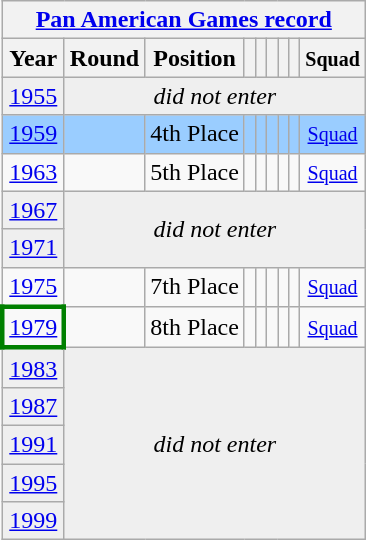<table class="wikitable" style="text-align: center;">
<tr>
<th colspan=9><a href='#'>Pan American Games record</a></th>
</tr>
<tr>
<th>Year</th>
<th>Round</th>
<th>Position</th>
<th></th>
<th></th>
<th></th>
<th></th>
<th></th>
<th><small>Squad</small></th>
</tr>
<tr bgcolor="efefef">
<td> <a href='#'>1955</a></td>
<td colspan=8 rowspan=1 align=center><em>did not enter</em></td>
</tr>
<tr bgcolor=#9acdff>
<td> <a href='#'>1959</a></td>
<td></td>
<td>4th Place</td>
<td></td>
<td></td>
<td></td>
<td></td>
<td></td>
<td><small><a href='#'>Squad</a></small></td>
</tr>
<tr>
<td> <a href='#'>1963</a></td>
<td></td>
<td>5th Place</td>
<td></td>
<td></td>
<td></td>
<td></td>
<td></td>
<td><small><a href='#'>Squad</a></small></td>
</tr>
<tr bgcolor="efefef">
<td> <a href='#'>1967</a></td>
<td colspan=8 rowspan=2 align=center><em>did not enter</em></td>
</tr>
<tr bgcolor="efefef">
<td> <a href='#'>1971</a></td>
</tr>
<tr>
<td> <a href='#'>1975</a></td>
<td></td>
<td>7th Place</td>
<td></td>
<td></td>
<td></td>
<td></td>
<td></td>
<td><small><a href='#'>Squad</a></small></td>
</tr>
<tr>
<td style="border: 3px solid green"> <a href='#'>1979</a></td>
<td></td>
<td>8th Place</td>
<td></td>
<td></td>
<td></td>
<td></td>
<td></td>
<td><small><a href='#'>Squad</a></small></td>
</tr>
<tr bgcolor="efefef">
<td> <a href='#'>1983</a></td>
<td colspan=8 rowspan=5 align=center><em>did not enter</em></td>
</tr>
<tr bgcolor="efefef">
<td> <a href='#'>1987</a></td>
</tr>
<tr bgcolor="efefef">
<td> <a href='#'>1991</a></td>
</tr>
<tr bgcolor="efefef">
<td> <a href='#'>1995</a></td>
</tr>
<tr bgcolor="efefef">
<td> <a href='#'>1999</a></td>
</tr>
</table>
